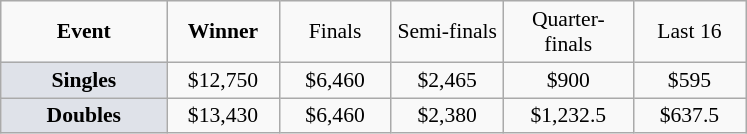<table class="wikitable" style="font-size:90%; text-align:center">
<tr>
<td width="104px"><strong>Event</strong></td>
<td width="68px"><strong>Winner</strong></td>
<td width="68px">Finals</td>
<td width="68px">Semi-finals</td>
<td width="80px">Quarter-finals</td>
<td width="68px">Last 16</td>
</tr>
<tr>
<td bgcolor="#dfe2e9"><strong>Singles</strong></td>
<td>$12,750</td>
<td>$6,460</td>
<td>$2,465</td>
<td>$900</td>
<td>$595</td>
</tr>
<tr>
<td bgcolor="#dfe2e9"><strong>Doubles</strong></td>
<td>$13,430</td>
<td>$6,460</td>
<td>$2,380</td>
<td>$1,232.5</td>
<td>$637.5</td>
</tr>
</table>
